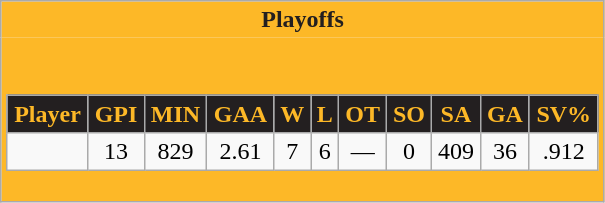<table class="wikitable">
<tr>
<th style="background:#FDB827; color:#231F20; border: 0;">Playoffs</th>
</tr>
<tr>
<td style="background: #FDB827; border: 0;" colspan="4"><br><table class="wikitable sortable" style="width: 100%; text-align: center;">
<tr>
<th style="background:#231F20; color:#FDB827;">Player</th>
<th style="background:#231F20; color:#FDB827;">GPI</th>
<th style="background:#231F20; color:#FDB827;">MIN</th>
<th style="background:#231F20; color:#FDB827;">GAA</th>
<th style="background:#231F20; color:#FDB827;">W</th>
<th style="background:#231F20; color:#FDB827;">L</th>
<th style="background:#231F20; color:#FDB827;">OT</th>
<th style="background:#231F20; color:#FDB827;">SO</th>
<th style="background:#231F20; color:#FDB827;">SA</th>
<th style="background:#231F20; color:#FDB827;">GA</th>
<th style="background:#231F20; color:#FDB827;">SV%</th>
</tr>
<tr align=center>
<td></td>
<td>13</td>
<td>829</td>
<td>2.61</td>
<td>7</td>
<td>6</td>
<td>—</td>
<td>0</td>
<td>409</td>
<td>36</td>
<td>.912<br></td>
</tr>
</table>
</td>
</tr>
</table>
